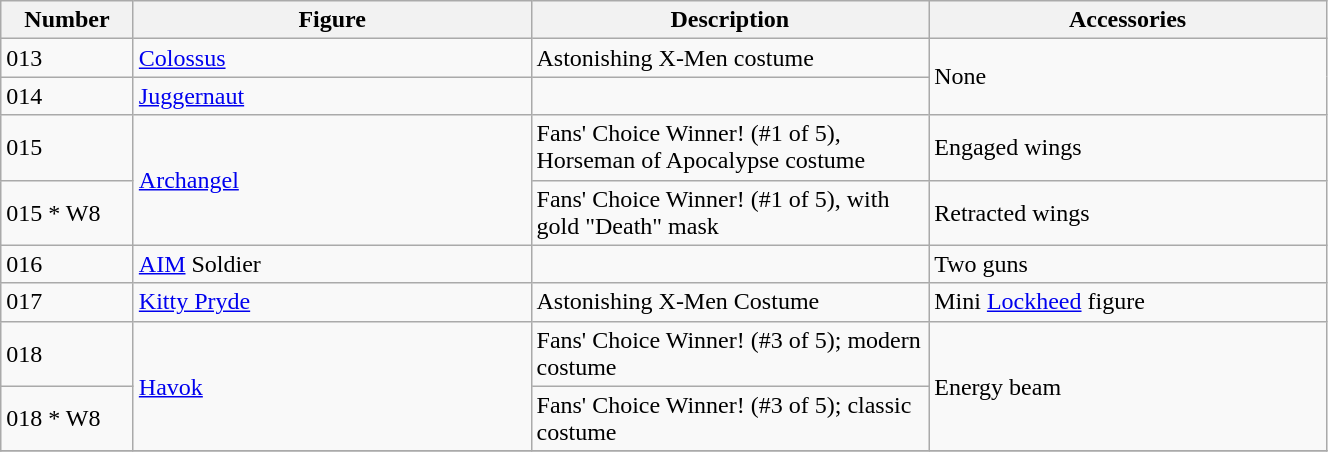<table class="wikitable" width="70%">
<tr>
<th width=10%>Number</th>
<th width=30%>Figure</th>
<th width=30%>Description</th>
<th width=30%>Accessories</th>
</tr>
<tr>
<td>013</td>
<td><a href='#'>Colossus</a></td>
<td>Astonishing X-Men costume</td>
<td rowspan="2">None</td>
</tr>
<tr>
<td>014</td>
<td><a href='#'>Juggernaut</a></td>
<td></td>
</tr>
<tr>
<td>015</td>
<td rowspan="2"><a href='#'>Archangel</a></td>
<td>Fans' Choice Winner! (#1 of 5), Horseman of Apocalypse costume</td>
<td>Engaged wings</td>
</tr>
<tr>
<td>015 * W8</td>
<td>Fans' Choice Winner! (#1 of 5), with gold "Death" mask</td>
<td>Retracted wings</td>
</tr>
<tr>
<td>016</td>
<td><a href='#'>AIM</a> Soldier</td>
<td></td>
<td>Two guns</td>
</tr>
<tr>
<td>017</td>
<td><a href='#'>Kitty Pryde</a></td>
<td>Astonishing X-Men Costume</td>
<td>Mini <a href='#'>Lockheed</a> figure</td>
</tr>
<tr>
<td>018</td>
<td rowspan="2"><a href='#'>Havok</a></td>
<td>Fans' Choice Winner! (#3 of 5); modern costume</td>
<td rowspan="2">Energy beam</td>
</tr>
<tr>
<td>018 * W8</td>
<td>Fans' Choice Winner! (#3 of 5); classic costume</td>
</tr>
<tr>
</tr>
</table>
